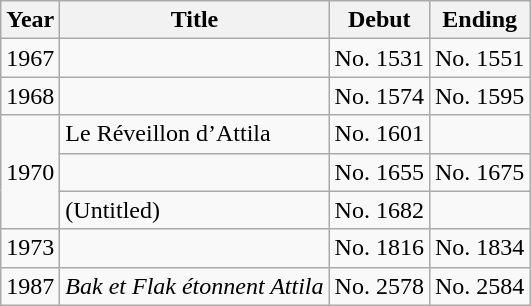<table class="wikitable">
<tr>
<th>Year</th>
<th>Title</th>
<th>Debut</th>
<th>Ending</th>
</tr>
<tr>
<td>1967</td>
<td><em></em></td>
<td>No. 1531</td>
<td>No. 1551</td>
</tr>
<tr>
<td>1968</td>
<td><em></em></td>
<td>No. 1574</td>
<td>No. 1595</td>
</tr>
<tr>
<td rowspan="3">1970</td>
<td>Le Réveillon d’Attila</td>
<td>No. 1601</td>
<td></td>
</tr>
<tr>
<td><em></em></td>
<td>No. 1655</td>
<td>No. 1675</td>
</tr>
<tr>
<td>(Untitled)</td>
<td>No. 1682</td>
<td></td>
</tr>
<tr>
<td>1973</td>
<td><em></em></td>
<td>No. 1816</td>
<td>No. 1834</td>
</tr>
<tr>
<td>1987</td>
<td><em>Bak et Flak étonnent Attila</em></td>
<td>No. 2578</td>
<td>No. 2584</td>
</tr>
</table>
